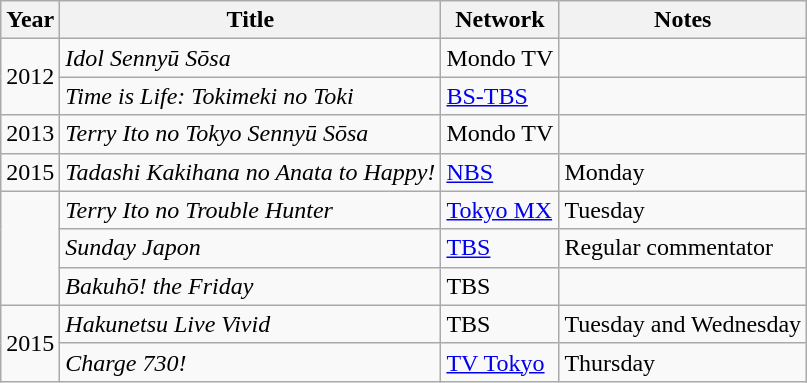<table class="wikitable">
<tr>
<th>Year</th>
<th>Title</th>
<th>Network</th>
<th>Notes</th>
</tr>
<tr>
<td rowspan="2">2012</td>
<td><em>Idol Sennyū Sōsa</em></td>
<td>Mondo TV</td>
<td></td>
</tr>
<tr>
<td><em>Time is Life: Tokimeki no Toki</em></td>
<td><a href='#'>BS-TBS</a></td>
<td></td>
</tr>
<tr>
<td>2013</td>
<td><em>Terry Ito no Tokyo Sennyū Sōsa</em></td>
<td>Mondo TV</td>
<td></td>
</tr>
<tr>
<td>2015</td>
<td><em>Tadashi Kakihana no Anata to Happy!</em></td>
<td><a href='#'>NBS</a></td>
<td>Monday</td>
</tr>
<tr>
<td rowspan="3"></td>
<td><em>Terry Ito no Trouble Hunter</em></td>
<td><a href='#'>Tokyo MX</a></td>
<td>Tuesday</td>
</tr>
<tr>
<td><em>Sunday Japon</em></td>
<td><a href='#'>TBS</a></td>
<td>Regular commentator</td>
</tr>
<tr>
<td><em>Bakuhō! the Friday</em></td>
<td>TBS</td>
<td></td>
</tr>
<tr>
<td rowspan="2">2015</td>
<td><em>Hakunetsu Live Vivid</em></td>
<td>TBS</td>
<td>Tuesday and Wednesday</td>
</tr>
<tr>
<td><em>Charge 730!</em></td>
<td><a href='#'>TV Tokyo</a></td>
<td>Thursday</td>
</tr>
</table>
